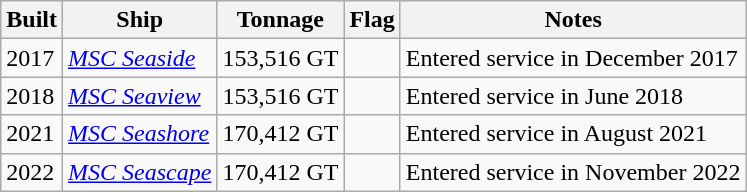<table class="wikitable sortable">
<tr>
<th>Built</th>
<th>Ship</th>
<th>Tonnage</th>
<th>Flag</th>
<th>Notes</th>
</tr>
<tr>
<td>2017</td>
<td><em><a href='#'>MSC Seaside</a></em></td>
<td>153,516 GT</td>
<td></td>
<td>Entered service in December 2017</td>
</tr>
<tr>
<td>2018</td>
<td><em><a href='#'>MSC Seaview</a></em></td>
<td>153,516 GT</td>
<td></td>
<td>Entered service in June 2018</td>
</tr>
<tr>
<td>2021</td>
<td><em><a href='#'>MSC Seashore</a></em></td>
<td>170,412 GT</td>
<td></td>
<td>Entered service in August 2021</td>
</tr>
<tr>
<td>2022</td>
<td><em><a href='#'>MSC Seascape</a></em></td>
<td>170,412 GT</td>
<td></td>
<td>Entered service in November 2022</td>
</tr>
</table>
